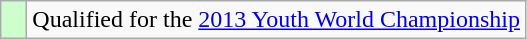<table class="wikitable" style="text-align: left;">
<tr>
<td width=10px bgcolor=#ccffcc></td>
<td>Qualified for the <a href='#'>2013 Youth World Championship</a></td>
</tr>
</table>
